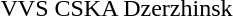<table>
<tr>
<th scope=row style="text-align:left"></th>
<td>VVS CSKA Dzerzhinsk</td>
<td></td>
<td></td>
</tr>
<tr>
<th scope=row style="text-align:left"></th>
<td></td>
<td></td>
<td></td>
</tr>
<tr>
<th scope=row style="text-align:left"></th>
<td></td>
<td></td>
<td></td>
</tr>
<tr>
<th scope=row style="text-align:left"></th>
<td></td>
<td></td>
<td></td>
</tr>
<tr>
<th scope=row style="text-align:left"></th>
<td></td>
<td></td>
<td></td>
</tr>
<tr>
<th scope=row style="text-align:left"></th>
<td></td>
<td></td>
<td></td>
</tr>
<tr>
<th scope=row style="text-align:left"></th>
<td></td>
<td></td>
<td></td>
</tr>
</table>
